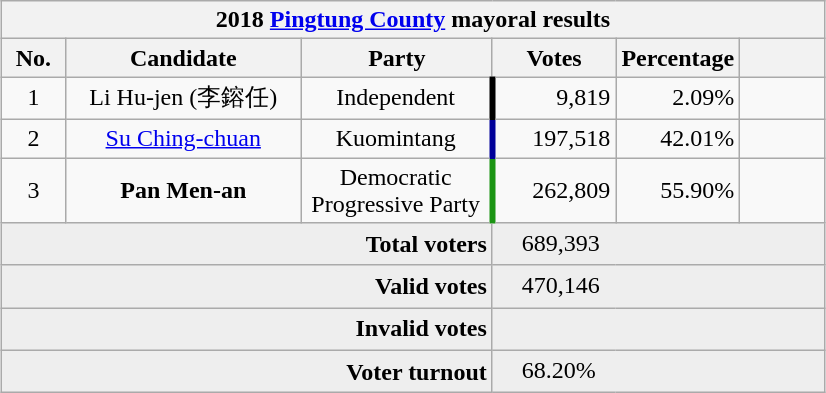<table class="wikitable collapsible" style="margin:1em auto; text-align:center">
<tr>
<th colspan="6">2018 <a href='#'>Pingtung County</a> mayoral results</th>
</tr>
<tr>
<th width=35>No.</th>
<th width=150>Candidate</th>
<th width=120>Party</th>
<th width=75>Votes</th>
<th width=75>Percentage</th>
<th width=49></th>
</tr>
<tr>
<td>1</td>
<td>Li Hu-jen (李鎔任)</td>
<td> Independent</td>
<td style="border-left:4px solid #000000;" align="right">9,819</td>
<td align="right">2.09%</td>
<td align="center"></td>
</tr>
<tr>
<td>2</td>
<td><a href='#'>Su Ching-chuan</a></td>
<td> Kuomintang</td>
<td style="border-left:4px solid #000099;" align="right">197,518</td>
<td align="right">42.01%</td>
<td align="center"></td>
</tr>
<tr>
<td>3</td>
<td><strong>Pan Men-an</strong></td>
<td>Democratic Progressive Party</td>
<td style="border-left:4px solid #1B9413;" align="right">262,809</td>
<td align="right">55.90%</td>
<td align="center"></td>
</tr>
<tr bgcolor=EEEEEE>
<td colspan="3" align="right"><strong>Total voters</strong></td>
<td colspan="3" align="left">　689,393</td>
</tr>
<tr bgcolor=EEEEEE>
<td colspan="3" align="right"><strong>Valid votes</strong></td>
<td colspan="3" align="left">　470,146</td>
</tr>
<tr bgcolor=EEEEEE>
<td colspan="3" align="right"><strong>Invalid votes</strong></td>
<td colspan="3" align="left">　</td>
</tr>
<tr bgcolor=EEEEEE>
<td colspan="3" align="right"><strong>Voter turnout</strong></td>
<td colspan="3" align="left">　68.20%</td>
</tr>
</table>
